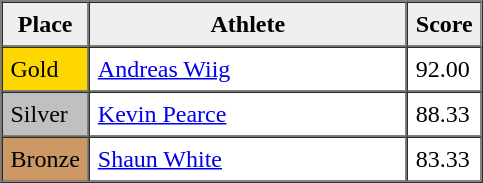<table border=1 cellpadding=5 cellspacing=0>
<tr>
<th style="background:#efefef;" width="20">Place</th>
<th style="background:#efefef;" width="200">Athlete</th>
<th style="background:#efefef;" width="20">Score</th>
</tr>
<tr align=left>
<td style="background:gold;">Gold</td>
<td><a href='#'>Andreas Wiig</a></td>
<td>92.00</td>
</tr>
<tr align=left>
<td style="background:silver;">Silver</td>
<td><a href='#'>Kevin Pearce</a></td>
<td>88.33</td>
</tr>
<tr align=left>
<td style="background:#CC9966;">Bronze</td>
<td><a href='#'>Shaun White</a></td>
<td>83.33</td>
</tr>
</table>
